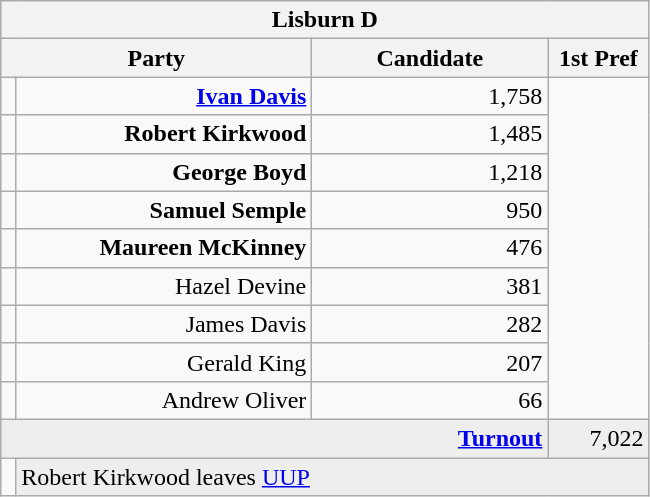<table class="wikitable">
<tr>
<th colspan="4" align="center">Lisburn D</th>
</tr>
<tr>
<th colspan="2" align="center" width=200>Party</th>
<th width=150>Candidate</th>
<th width=60>1st Pref</th>
</tr>
<tr>
<td></td>
<td align="right"><strong><a href='#'>Ivan Davis</a></strong></td>
<td align="right">1,758</td>
</tr>
<tr>
<td></td>
<td align="right"><strong>Robert Kirkwood</strong></td>
<td align="right">1,485</td>
</tr>
<tr>
<td></td>
<td align="right"><strong>George Boyd</strong></td>
<td align="right">1,218</td>
</tr>
<tr>
<td></td>
<td align="right"><strong>Samuel Semple</strong></td>
<td align="right">950</td>
</tr>
<tr>
<td></td>
<td align="right"><strong>Maureen McKinney</strong></td>
<td align="right">476</td>
</tr>
<tr>
<td></td>
<td align="right">Hazel Devine</td>
<td align="right">381</td>
</tr>
<tr>
<td></td>
<td align="right">James Davis</td>
<td align="right">282</td>
</tr>
<tr>
<td></td>
<td align="right">Gerald King</td>
<td align="right">207</td>
</tr>
<tr>
<td></td>
<td align="right">Andrew Oliver</td>
<td align="right">66</td>
</tr>
<tr bgcolor="EEEEEE">
<td colspan=3 align="right"><strong><a href='#'>Turnout</a></strong></td>
<td align="right">7,022</td>
</tr>
<tr>
<td bgcolor=></td>
<td colspan=3 bgcolor="EEEEEE">Robert Kirkwood leaves <a href='#'>UUP</a></td>
</tr>
</table>
